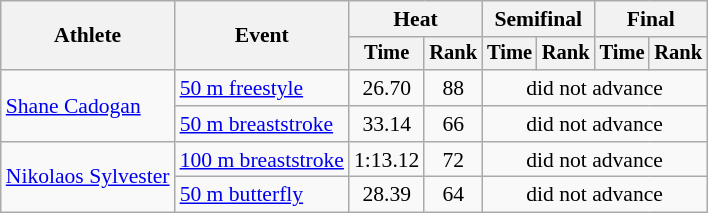<table class=wikitable style="font-size:90%">
<tr>
<th rowspan="2">Athlete</th>
<th rowspan="2">Event</th>
<th colspan="2">Heat</th>
<th colspan="2">Semifinal</th>
<th colspan="2">Final</th>
</tr>
<tr style="font-size:95%">
<th>Time</th>
<th>Rank</th>
<th>Time</th>
<th>Rank</th>
<th>Time</th>
<th>Rank</th>
</tr>
<tr align=center>
<td align=left rowspan=2><a href='#'>Shane Cadogan</a></td>
<td align=left><a href='#'>50 m freestyle</a></td>
<td>26.70</td>
<td>88</td>
<td colspan=4>did not advance</td>
</tr>
<tr align=center>
<td align=left><a href='#'>50 m breaststroke</a></td>
<td>33.14</td>
<td>66</td>
<td colspan=4>did not advance</td>
</tr>
<tr align=center>
<td align=left rowspan=2><a href='#'>Nikolaos Sylvester</a></td>
<td align=left><a href='#'>100 m breaststroke</a></td>
<td>1:13.12</td>
<td>72</td>
<td colspan=4>did not advance</td>
</tr>
<tr align=center>
<td align=left><a href='#'>50 m butterfly</a></td>
<td>28.39</td>
<td>64</td>
<td colspan=4>did not advance</td>
</tr>
</table>
